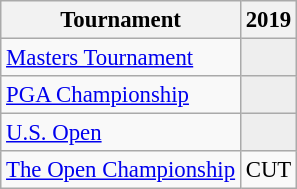<table class="wikitable" style="font-size:95%;text-align:center;">
<tr>
<th>Tournament</th>
<th>2019</th>
</tr>
<tr>
<td align=left><a href='#'>Masters Tournament</a></td>
<td style="background:#eeeeee;"></td>
</tr>
<tr>
<td align=left><a href='#'>PGA Championship</a></td>
<td style="background:#eeeeee;"></td>
</tr>
<tr>
<td align=left><a href='#'>U.S. Open</a></td>
<td style="background:#eeeeee;"></td>
</tr>
<tr>
<td align=left><a href='#'>The Open Championship</a></td>
<td>CUT</td>
</tr>
</table>
